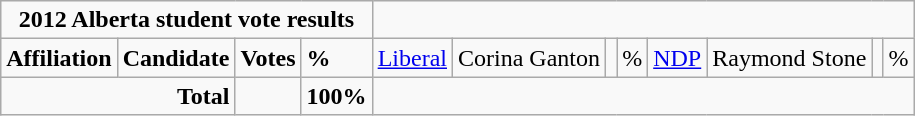<table class="wikitable">
<tr>
<td colspan="5" align=center><strong>2012 Alberta student vote results</strong></td>
</tr>
<tr>
<td colspan="2"><strong>Affiliation</strong></td>
<td><strong>Candidate</strong></td>
<td><strong>Votes</strong></td>
<td><strong>%</strong><br>

</td>
<td><a href='#'>Liberal</a></td>
<td>Corina Ganton</td>
<td></td>
<td>%<br></td>
<td><a href='#'>NDP</a></td>
<td>Raymond Stone</td>
<td></td>
<td>%</td>
</tr>
<tr>
<td colspan="3" align="right"><strong>Total</strong></td>
<td></td>
<td><strong>100%</strong></td>
</tr>
</table>
